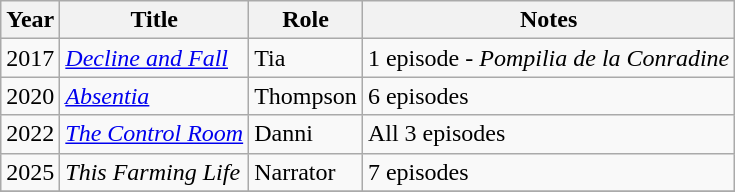<table class="wikitable plainrowheaders unsortable">
<tr>
<th scope="col">Year</th>
<th scope="col">Title</th>
<th scope="col">Role</th>
<th scope="col" class="unsortable">Notes</th>
</tr>
<tr>
<td>2017</td>
<td><em><a href='#'>Decline and Fall</a></em></td>
<td>Tia</td>
<td>1 episode - <em>Pompilia de la Conradine</em></td>
</tr>
<tr>
<td>2020</td>
<td><em><a href='#'>Absentia</a></em></td>
<td>Thompson</td>
<td>6 episodes</td>
</tr>
<tr>
<td>2022</td>
<td><em><a href='#'>The Control Room</a></em></td>
<td>Danni </td>
<td>All 3 episodes</td>
</tr>
<tr>
<td>2025</td>
<td><em>This Farming Life</em></td>
<td>Narrator</td>
<td>7 episodes</td>
</tr>
<tr>
</tr>
</table>
